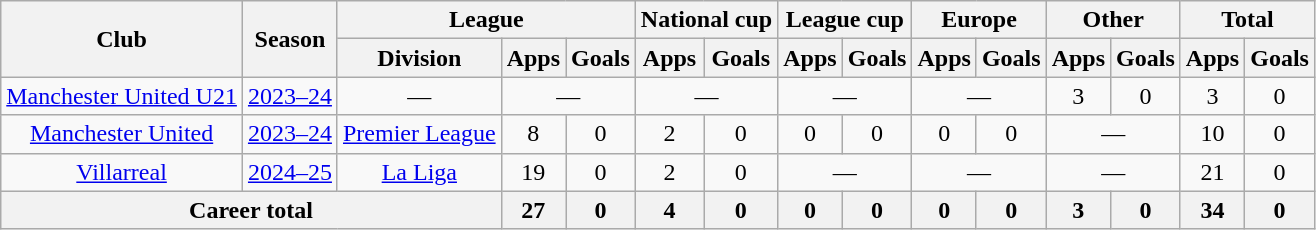<table class="wikitable" style="text-align: center;">
<tr>
<th rowspan=2>Club</th>
<th rowspan=2>Season</th>
<th colspan=3>League</th>
<th colspan=2>National cup</th>
<th colspan=2>League cup</th>
<th colspan=2>Europe</th>
<th colspan=2>Other</th>
<th colspan=2>Total</th>
</tr>
<tr>
<th>Division</th>
<th>Apps</th>
<th>Goals</th>
<th>Apps</th>
<th>Goals</th>
<th>Apps</th>
<th>Goals</th>
<th>Apps</th>
<th>Goals</th>
<th>Apps</th>
<th>Goals</th>
<th>Apps</th>
<th>Goals</th>
</tr>
<tr>
<td><a href='#'>Manchester United U21</a></td>
<td><a href='#'>2023–24</a></td>
<td>—</td>
<td colspan=2>—</td>
<td colspan=2>—</td>
<td colspan=2>—</td>
<td colspan=2>—</td>
<td>3</td>
<td>0</td>
<td>3</td>
<td>0</td>
</tr>
<tr>
<td><a href='#'>Manchester United</a></td>
<td><a href='#'>2023–24</a></td>
<td><a href='#'>Premier League</a></td>
<td>8</td>
<td>0</td>
<td>2</td>
<td>0</td>
<td>0</td>
<td>0</td>
<td>0</td>
<td>0</td>
<td colspan="2">—</td>
<td>10</td>
<td>0</td>
</tr>
<tr>
<td><a href='#'>Villarreal</a></td>
<td><a href='#'>2024–25</a></td>
<td><a href='#'>La Liga</a></td>
<td>19</td>
<td>0</td>
<td>2</td>
<td>0</td>
<td colspan="2">—</td>
<td colspan="2">—</td>
<td colspan="2">—</td>
<td>21</td>
<td>0</td>
</tr>
<tr>
<th colspan=3>Career total</th>
<th>27</th>
<th>0</th>
<th>4</th>
<th>0</th>
<th>0</th>
<th>0</th>
<th>0</th>
<th>0</th>
<th>3</th>
<th>0</th>
<th>34</th>
<th>0</th>
</tr>
</table>
